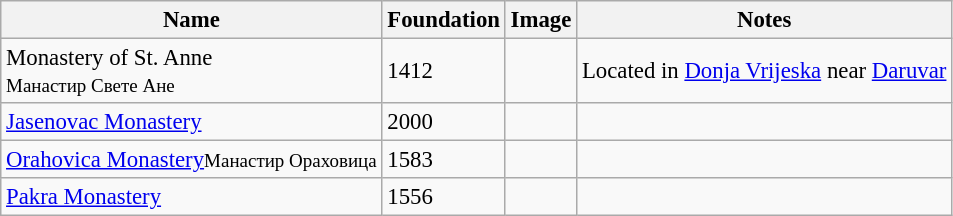<table class="wikitable" style="font-size:95%;">
<tr>
<th>Name</th>
<th>Foundation</th>
<th>Image</th>
<th>Notes</th>
</tr>
<tr>
<td>Monastery of St. Anne<br><small>Манастир Свете Ане</small></td>
<td>1412</td>
<td></td>
<td>Located in <a href='#'>Donja Vrijeska</a> near <a href='#'>Daruvar</a></td>
</tr>
<tr>
<td><a href='#'>Jasenovac Monastery</a><br></td>
<td>2000</td>
<td></td>
<td></td>
</tr>
<tr>
<td><a href='#'>Orahovica Monastery</a><small>Манастир Ораховица</small></td>
<td>1583</td>
<td></td>
<td></td>
</tr>
<tr>
<td><a href='#'>Pakra Monastery</a><br></td>
<td>1556</td>
<td></td>
<td></td>
</tr>
</table>
